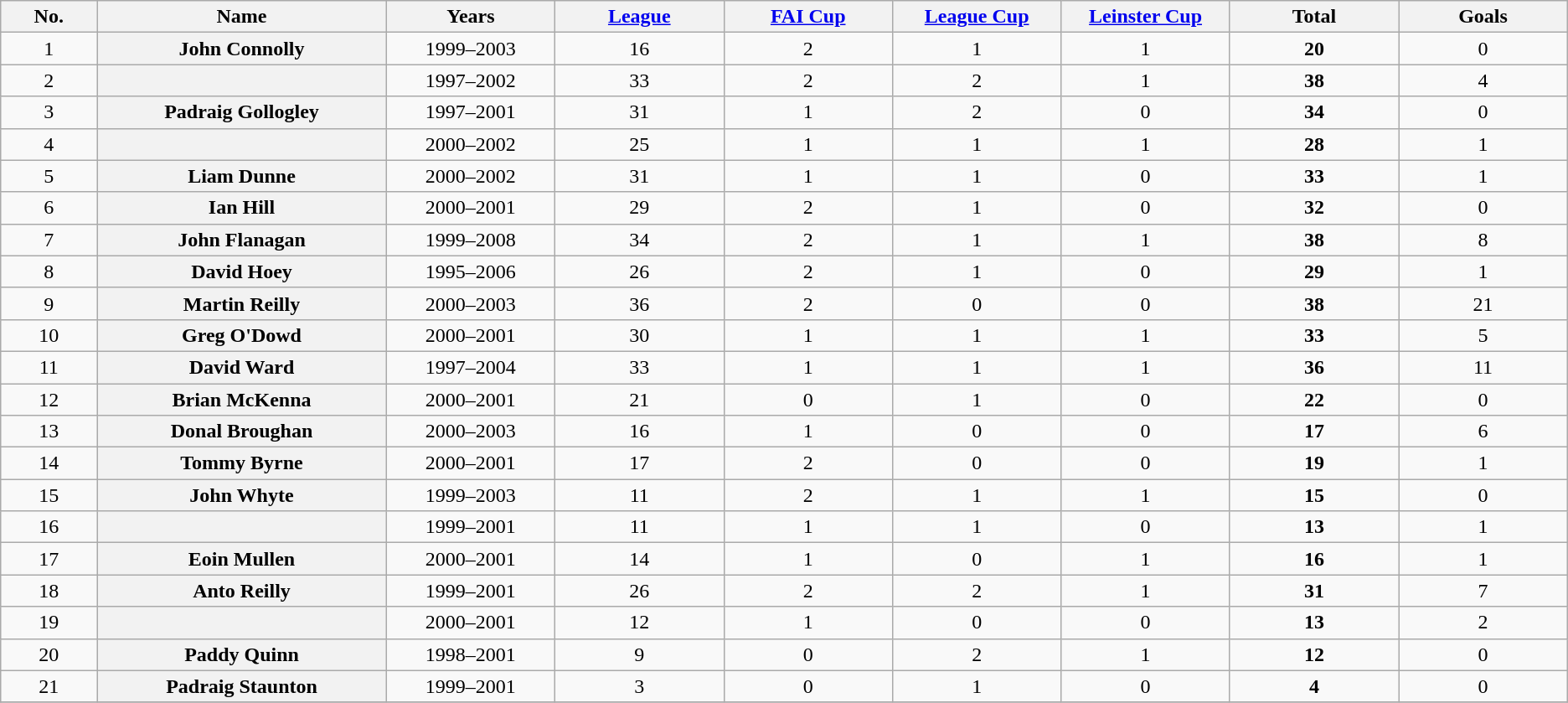<table class="sortable wikitable plainrowheaders"  style="text-align: center;">
<tr>
<th scope=col style="width:4%;">No.</th>
<th scope=col style="width:12%;">Name</th>
<th scope=col style="width:7%;">Years</th>
<th scope=col style="width:7%;"><a href='#'>League</a></th>
<th scope=col style="width:7%;"><a href='#'>FAI Cup</a></th>
<th scope=col style="width:7%;"><a href='#'>League Cup</a></th>
<th scope=col style="width:7%;"><a href='#'>Leinster Cup</a></th>
<th scope=col style="width:7%;"><strong>Total</strong></th>
<th scope=col style="width:7%;">Goals</th>
</tr>
<tr>
<td>1</td>
<th scope=row> John Connolly</th>
<td>1999–2003</td>
<td>16</td>
<td>2</td>
<td>1</td>
<td>1</td>
<td><strong>20</strong></td>
<td>0</td>
</tr>
<tr>
<td>2</td>
<th scope=row> </th>
<td>1997–2002</td>
<td>33</td>
<td>2</td>
<td>2</td>
<td>1</td>
<td><strong>38</strong></td>
<td>4</td>
</tr>
<tr>
<td>3</td>
<th scope=row> Padraig Gollogley</th>
<td>1997–2001</td>
<td>31</td>
<td>1</td>
<td>2</td>
<td>0</td>
<td><strong>34</strong></td>
<td>0</td>
</tr>
<tr>
<td>4</td>
<th scope=row> </th>
<td>2000–2002</td>
<td>25</td>
<td>1</td>
<td>1</td>
<td>1</td>
<td><strong>28</strong></td>
<td>1</td>
</tr>
<tr>
<td>5</td>
<th scope=row> Liam Dunne</th>
<td>2000–2002</td>
<td>31</td>
<td>1</td>
<td>1</td>
<td>0</td>
<td><strong>33</strong></td>
<td>1</td>
</tr>
<tr>
<td>6</td>
<th scope=row> Ian Hill</th>
<td>2000–2001</td>
<td>29</td>
<td>2</td>
<td>1</td>
<td>0</td>
<td><strong>32</strong></td>
<td>0</td>
</tr>
<tr>
<td>7</td>
<th scope=row> John Flanagan</th>
<td>1999–2008</td>
<td>34</td>
<td>2</td>
<td>1</td>
<td>1</td>
<td><strong>38</strong></td>
<td>8</td>
</tr>
<tr>
<td>8</td>
<th scope=row> David Hoey</th>
<td>1995–2006</td>
<td>26</td>
<td>2</td>
<td>1</td>
<td>0</td>
<td><strong>29</strong></td>
<td>1</td>
</tr>
<tr>
<td>9</td>
<th scope=row> Martin Reilly</th>
<td>2000–2003</td>
<td>36</td>
<td>2</td>
<td>0</td>
<td>0</td>
<td><strong>38</strong></td>
<td>21</td>
</tr>
<tr>
<td>10</td>
<th scope=row> Greg O'Dowd</th>
<td>2000–2001</td>
<td>30</td>
<td>1</td>
<td>1</td>
<td>1</td>
<td><strong>33</strong></td>
<td>5</td>
</tr>
<tr>
<td>11</td>
<th scope=row> David Ward</th>
<td>1997–2004</td>
<td>33</td>
<td>1</td>
<td>1</td>
<td>1</td>
<td><strong>36</strong></td>
<td>11</td>
</tr>
<tr>
<td>12</td>
<th scope=row> Brian McKenna</th>
<td>2000–2001</td>
<td>21</td>
<td>0</td>
<td>1</td>
<td>0</td>
<td><strong>22</strong></td>
<td>0</td>
</tr>
<tr>
<td>13</td>
<th scope=row> Donal Broughan</th>
<td>2000–2003</td>
<td>16</td>
<td>1</td>
<td>0</td>
<td>0</td>
<td><strong>17</strong></td>
<td>6</td>
</tr>
<tr>
<td>14</td>
<th scope=row> Tommy Byrne</th>
<td>2000–2001</td>
<td>17</td>
<td>2</td>
<td>0</td>
<td>0</td>
<td><strong>19</strong></td>
<td>1</td>
</tr>
<tr>
<td>15</td>
<th scope=row> John Whyte</th>
<td>1999–2003</td>
<td>11</td>
<td>2</td>
<td>1</td>
<td>1</td>
<td><strong>15</strong></td>
<td>0</td>
</tr>
<tr>
<td>16</td>
<th scope=row> </th>
<td>1999–2001</td>
<td>11</td>
<td>1</td>
<td>1</td>
<td>0</td>
<td><strong>13</strong></td>
<td>1</td>
</tr>
<tr>
<td>17</td>
<th scope=row> Eoin Mullen</th>
<td>2000–2001</td>
<td>14</td>
<td>1</td>
<td>0</td>
<td>1</td>
<td><strong>16</strong></td>
<td>1</td>
</tr>
<tr>
<td>18</td>
<th scope=row> Anto Reilly</th>
<td>1999–2001</td>
<td>26</td>
<td>2</td>
<td>2</td>
<td>1</td>
<td><strong>31</strong></td>
<td>7</td>
</tr>
<tr>
<td>19</td>
<th scope=row> </th>
<td>2000–2001</td>
<td>12</td>
<td>1</td>
<td>0</td>
<td>0</td>
<td><strong>13</strong></td>
<td>2</td>
</tr>
<tr>
<td>20</td>
<th scope=row> Paddy Quinn</th>
<td>1998–2001</td>
<td>9</td>
<td>0</td>
<td>2</td>
<td>1</td>
<td><strong>12</strong></td>
<td>0</td>
</tr>
<tr>
<td>21</td>
<th scope=row> Padraig Staunton</th>
<td>1999–2001</td>
<td>3</td>
<td>0</td>
<td>1</td>
<td>0</td>
<td><strong>4</strong></td>
<td>0</td>
</tr>
<tr>
</tr>
</table>
